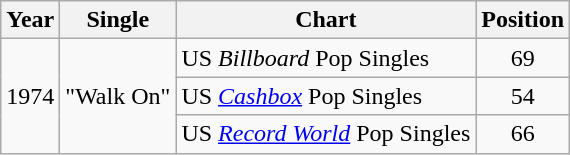<table class="wikitable">
<tr>
<th>Year</th>
<th>Single</th>
<th>Chart</th>
<th>Position</th>
</tr>
<tr>
<td rowspan="3">1974</td>
<td rowspan="3">"Walk On"</td>
<td>US <em>Billboard</em> Pop Singles</td>
<td align="center">69</td>
</tr>
<tr>
<td>US <a href='#'><em>Cashbox</em></a> Pop Singles</td>
<td align="center">54</td>
</tr>
<tr>
<td>US <em><a href='#'>Record World</a></em> Pop Singles</td>
<td align="center">66</td>
</tr>
</table>
